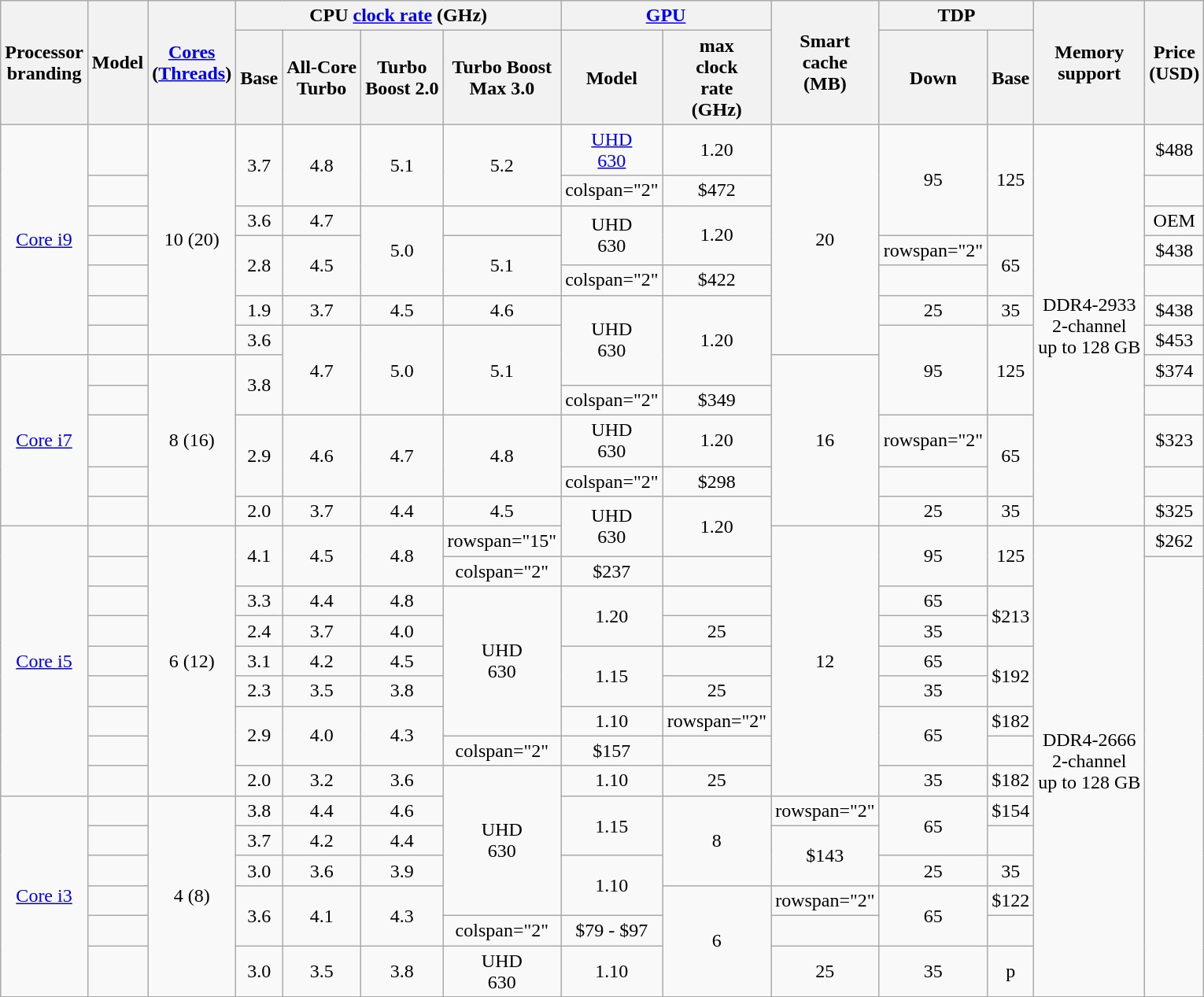<table class="wikitable sortable" style="text-align: center;">
<tr>
<th rowspan="3">Processor<br>branding</th>
<th rowspan="3">Model</th>
<th rowspan="3"><a href='#'>Cores</a><br>(<a href='#'>Threads</a>)</th>
<th colspan="4">CPU <a href='#'>clock rate</a> (GHz)</th>
<th colspan="2"><a href='#'>GPU</a></th>
<th rowspan="3">Smart<br>cache<br>(MB)</th>
<th colspan="2" rowspan="2">TDP</th>
<th rowspan="3">Memory<br>support</th>
<th rowspan="3">Price<br>(USD)</th>
</tr>
<tr>
<th rowspan="2">Base</th>
<th rowspan="2">All-Core<br>Turbo</th>
<th rowspan="2">Turbo<br>Boost 2.0</th>
<th rowspan="2">Turbo Boost<br>Max 3.0</th>
<th rowspan="2">Model</th>
<th rowspan="2">max<br>clock<br>rate<br>(GHz)</th>
</tr>
<tr>
<th>Down</th>
<th>Base</th>
</tr>
<tr>
<td rowspan="7"><a href='#'>Core i9</a></td>
<td></td>
<td rowspan="7">10 (20)</td>
<td rowspan="2">3.7</td>
<td rowspan="2">4.8</td>
<td rowspan="2">5.1</td>
<td rowspan="2">5.2</td>
<td><a href='#'>UHD</a><br><a href='#'>630</a></td>
<td>1.20</td>
<td rowspan="7">20</td>
<td rowspan="3">95</td>
<td rowspan="3">125</td>
<td rowspan="12">DDR4-2933<br>2-channel<br>up to 128 GB</td>
<td>$488</td>
</tr>
<tr>
<td></td>
<td>colspan="2" </td>
<td>$472</td>
</tr>
<tr>
<td></td>
<td>3.6</td>
<td>4.7</td>
<td rowspan="3" 5.0>5.0</td>
<td></td>
<td rowspan="2">UHD<br>630</td>
<td rowspan="2">1.20</td>
<td>OEM</td>
</tr>
<tr>
<td></td>
<td rowspan="2">2.8</td>
<td rowspan="2">4.5</td>
<td rowspan="2">5.1</td>
<td>rowspan="2" </td>
<td rowspan="2">65</td>
<td>$438</td>
</tr>
<tr>
<td></td>
<td>colspan="2" </td>
<td>$422</td>
</tr>
<tr>
<td></td>
<td>1.9</td>
<td>3.7</td>
<td>4.5</td>
<td>4.6</td>
<td rowspan="3">UHD<br>630</td>
<td rowspan="3">1.20</td>
<td>25</td>
<td>35</td>
<td>$438</td>
</tr>
<tr>
<td></td>
<td>3.6</td>
<td rowspan="3">4.7</td>
<td rowspan="3">5.0</td>
<td rowspan="3">5.1</td>
<td rowspan="3">95</td>
<td rowspan="3">125</td>
<td>$453</td>
</tr>
<tr>
<td rowspan="5"><a href='#'>Core i7</a></td>
<td></td>
<td rowspan="5">8 (16)</td>
<td rowspan="2">3.8</td>
<td rowspan="5">16</td>
<td>$374</td>
</tr>
<tr>
<td></td>
<td>colspan="2" </td>
<td>$349</td>
</tr>
<tr>
<td></td>
<td rowspan="2">2.9</td>
<td rowspan="2">4.6</td>
<td rowspan="2">4.7</td>
<td rowspan="2">4.8</td>
<td>UHD<br>630</td>
<td>1.20</td>
<td>rowspan="2" </td>
<td rowspan="2">65</td>
<td>$323</td>
</tr>
<tr>
<td></td>
<td>colspan="2" </td>
<td>$298</td>
</tr>
<tr>
<td></td>
<td>2.0</td>
<td>3.7</td>
<td>4.4</td>
<td>4.5</td>
<td rowspan="2">UHD<br>630</td>
<td rowspan="2">1.20</td>
<td>25</td>
<td>35</td>
<td>$325</td>
</tr>
<tr>
<td rowspan="9"><a href='#'>Core i5</a></td>
<td></td>
<td rowspan="9">6 (12)</td>
<td rowspan="2">4.1</td>
<td rowspan="2">4.5</td>
<td rowspan="2">4.8</td>
<td>rowspan="15" </td>
<td rowspan="9">12</td>
<td rowspan="2">95</td>
<td rowspan="2">125</td>
<td rowspan="15">DDR4-2666<br>2-channel<br>up to 128 GB</td>
<td>$262</td>
</tr>
<tr>
<td></td>
<td>colspan="2" </td>
<td>$237</td>
</tr>
<tr>
<td></td>
<td>3.3</td>
<td>4.4</td>
<td>4.8</td>
<td rowspan="5">UHD<br>630</td>
<td rowspan="2">1.20</td>
<td></td>
<td>65</td>
<td rowspan="2">$213</td>
</tr>
<tr>
<td></td>
<td>2.4</td>
<td>3.7</td>
<td>4.0</td>
<td>25</td>
<td>35</td>
</tr>
<tr>
<td></td>
<td>3.1</td>
<td>4.2</td>
<td>4.5</td>
<td rowspan="2">1.15</td>
<td></td>
<td>65</td>
<td rowspan="2">$192</td>
</tr>
<tr>
<td></td>
<td>2.3</td>
<td>3.5</td>
<td>3.8</td>
<td>25</td>
<td>35</td>
</tr>
<tr>
<td></td>
<td rowspan="2">2.9</td>
<td rowspan="2">4.0</td>
<td rowspan="2">4.3</td>
<td>1.10</td>
<td>rowspan="2" </td>
<td rowspan="2">65</td>
<td>$182</td>
</tr>
<tr>
<td></td>
<td>colspan="2" </td>
<td>$157</td>
</tr>
<tr>
<td></td>
<td>2.0</td>
<td>3.2</td>
<td>3.6</td>
<td rowspan="5">UHD<br>630</td>
<td>1.10</td>
<td>25</td>
<td>35</td>
<td>$182</td>
</tr>
<tr>
<td rowspan="6"><a href='#'>Core i3</a></td>
<td></td>
<td rowspan="6">4 (8)</td>
<td>3.8</td>
<td>4.4</td>
<td>4.6</td>
<td rowspan="2">1.15</td>
<td rowspan="3">8</td>
<td>rowspan="2" </td>
<td rowspan="2">65</td>
<td>$154</td>
</tr>
<tr>
<td></td>
<td>3.7</td>
<td>4.2</td>
<td>4.4</td>
<td rowspan="2">$143</td>
</tr>
<tr>
<td></td>
<td>3.0</td>
<td>3.6</td>
<td>3.9</td>
<td rowspan="2">1.10</td>
<td>25</td>
<td>35</td>
</tr>
<tr>
<td></td>
<td rowspan="2">3.6</td>
<td rowspan="2">4.1</td>
<td rowspan="2">4.3</td>
<td rowspan="3">6</td>
<td>rowspan="2" </td>
<td rowspan="2">65</td>
<td>$122</td>
</tr>
<tr>
<td></td>
<td>colspan="2" </td>
<td>$79 - $97</td>
</tr>
<tr>
<td></td>
<td>3.0</td>
<td>3.5</td>
<td>3.8</td>
<td>UHD<br>630</td>
<td>1.10</td>
<td>25</td>
<td>35</td>
<td>p</td>
</tr>
</table>
